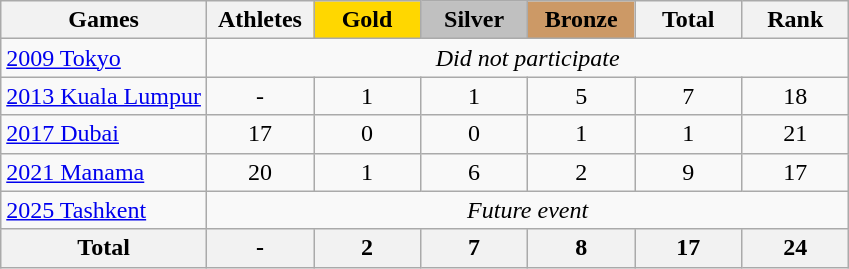<table class="wikitable sortable" style="margin-top:0em; text-align:center; font-size:100%;">
<tr>
<th>Games</th>
<th style="width:4em;">Athletes</th>
<th style="background:gold; width:4em;"><strong>Gold</strong></th>
<th style="background:silver; width:4em;"><strong>Silver</strong></th>
<th style="background:#cc9966; width:4em;"><strong>Bronze</strong></th>
<th style="width:4em;">Total</th>
<th style="width:4em;">Rank</th>
</tr>
<tr>
<td style="text-align:left"> <a href='#'>2009 Tokyo</a></td>
<td colspan=6 style="text-align:center"><em>Did not participate</em></td>
</tr>
<tr>
<td style="text-align:left"> <a href='#'>2013 Kuala Lumpur</a></td>
<td>-</td>
<td>1</td>
<td>1</td>
<td>5</td>
<td>7</td>
<td>18</td>
</tr>
<tr>
<td style="text-align:left"> <a href='#'>2017 Dubai</a></td>
<td>17</td>
<td>0</td>
<td>0</td>
<td>1</td>
<td>1</td>
<td>21</td>
</tr>
<tr>
<td style="text-align:left"> <a href='#'>2021 Manama</a></td>
<td>20</td>
<td>1</td>
<td>6</td>
<td>2</td>
<td>9</td>
<td>17</td>
</tr>
<tr>
<td style="text-align:left"> <a href='#'>2025 Tashkent</a></td>
<td colspan=6 style="text-align:center"><em>Future event</em></td>
</tr>
<tr>
<th>Total</th>
<th>-</th>
<th>2</th>
<th>7</th>
<th>8</th>
<th>17</th>
<th>24</th>
</tr>
</table>
